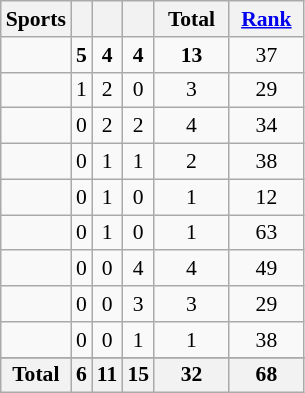<table class="wikitable" style="text-align:center; font-size:90%">
<tr>
<th>Sports</th>
<th width:3em; font-weight:bold;"></th>
<th width:3em; font-weight:bold;"></th>
<th width:3em; font-weight:bold;"></th>
<th style="width:3em; font-weight:bold;">Total</th>
<th style="width:3em; font-weight:bold;"><a href='#'>Rank</a></th>
</tr>
<tr>
<td align=left></td>
<td><strong>5</strong></td>
<td><strong>4</strong></td>
<td><strong>4</strong></td>
<td><strong>13</strong></td>
<td>37</td>
</tr>
<tr>
<td align=left></td>
<td>1</td>
<td>2</td>
<td>0</td>
<td>3</td>
<td>29</td>
</tr>
<tr>
<td align=left></td>
<td>0</td>
<td>2</td>
<td>2</td>
<td>4</td>
<td>34</td>
</tr>
<tr>
<td align=left></td>
<td>0</td>
<td>1</td>
<td>1</td>
<td>2</td>
<td>38</td>
</tr>
<tr>
<td align=left></td>
<td>0</td>
<td>1</td>
<td>0</td>
<td>1</td>
<td>12</td>
</tr>
<tr>
<td align=left></td>
<td>0</td>
<td>1</td>
<td>0</td>
<td>1</td>
<td>63</td>
</tr>
<tr>
<td align=left></td>
<td>0</td>
<td>0</td>
<td>4</td>
<td>4</td>
<td>49</td>
</tr>
<tr>
<td align=left></td>
<td>0</td>
<td>0</td>
<td>3</td>
<td>3</td>
<td>29</td>
</tr>
<tr>
<td align=left></td>
<td>0</td>
<td>0</td>
<td>1</td>
<td>1</td>
<td>38</td>
</tr>
<tr>
</tr>
<tr class="sortbottom">
<th>Total</th>
<th>6</th>
<th>11</th>
<th>15</th>
<th>32</th>
<th bgcolor=ffdab9>68</th>
</tr>
</table>
